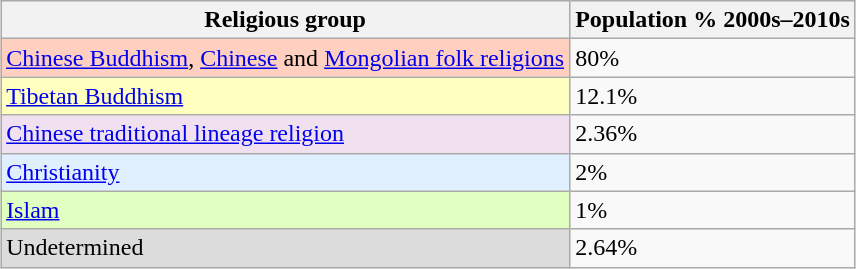<table class="wikitable sortable" style="margin:auto;">
<tr>
<th>Religious group</th>
<th>Population % 2000s–2010s</th>
</tr>
<tr>
<td style="background:#FFD0C0;"><a href='#'>Chinese Buddhism</a>, <a href='#'>Chinese</a> and <a href='#'>Mongolian folk religions</a></td>
<td>80%</td>
</tr>
<tr>
<td style="background:#FFFFC0;"><a href='#'>Tibetan Buddhism</a></td>
<td>12.1%</td>
</tr>
<tr>
<td style="background:#F0E0F0;"><a href='#'>Chinese traditional lineage religion</a></td>
<td>2.36%</td>
</tr>
<tr>
<td style="background:#E0F0FF;"><a href='#'>Christianity</a></td>
<td>2%</td>
</tr>
<tr>
<td style="background:#E0FFC0;"><a href='#'>Islam</a></td>
<td>1%</td>
</tr>
<tr>
<td style="background:Gainsboro;">Undetermined</td>
<td>2.64%</td>
</tr>
</table>
